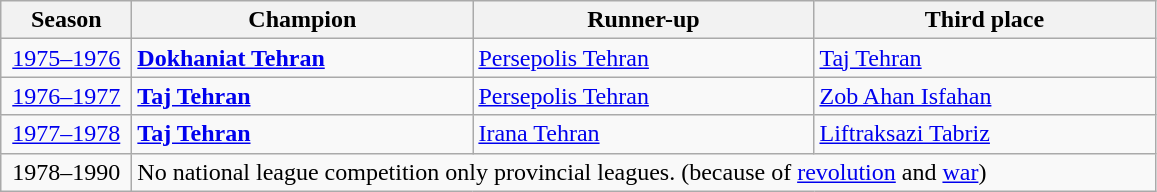<table class="wikitable">
<tr>
<th width=80>Season</th>
<th width=220>Champion</th>
<th width=220>Runner-up</th>
<th width=220>Third place</th>
</tr>
<tr>
<td align=center><a href='#'>1975–1976</a></td>
<td><strong><a href='#'>Dokhaniat Tehran</a></strong></td>
<td><a href='#'>Persepolis Tehran</a></td>
<td><a href='#'>Taj Tehran</a></td>
</tr>
<tr>
<td align=center><a href='#'>1976–1977</a></td>
<td><strong><a href='#'>Taj Tehran</a></strong></td>
<td><a href='#'>Persepolis Tehran</a></td>
<td><a href='#'>Zob Ahan Isfahan</a></td>
</tr>
<tr>
<td align=center><a href='#'>1977–1978</a></td>
<td><strong><a href='#'>Taj Tehran</a></strong></td>
<td><a href='#'>Irana Tehran</a></td>
<td><a href='#'>Liftraksazi Tabriz</a></td>
</tr>
<tr>
<td align=center>1978–1990</td>
<td colspan=3>No national league competition only provincial leagues. (because of <a href='#'>revolution</a> and <a href='#'>war</a>)</td>
</tr>
</table>
